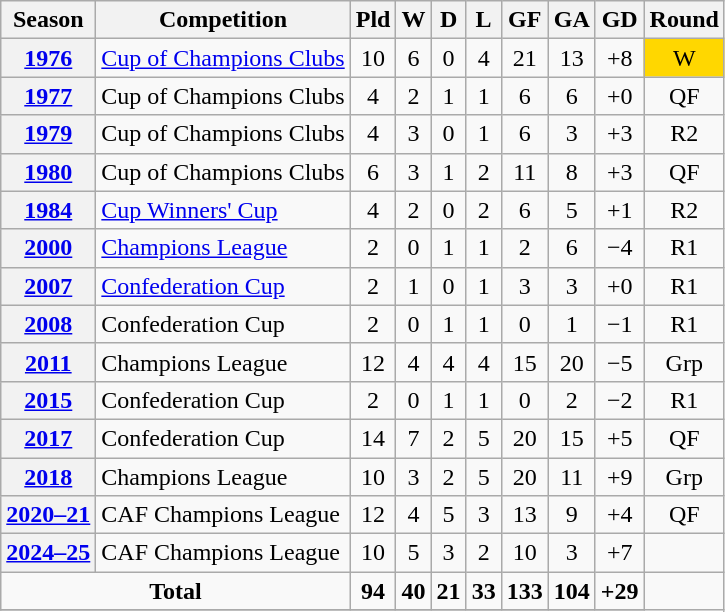<table class="wikitable plainrowheaders sortable" style="text-align:center;">
<tr>
<th scope="col">Season</th>
<th scope="col">Competition</th>
<th scope="col">Pld</th>
<th scope="col">W</th>
<th scope="col">D</th>
<th scope="col">L</th>
<th scope="col">GF</th>
<th scope="col">GA</th>
<th scope="col">GD</th>
<th scope="col">Round</th>
</tr>
<tr>
<th scope="row" style="text-align:center"><a href='#'>1976</a></th>
<td align=left><a href='#'>Cup of Champions Clubs</a></td>
<td>10</td>
<td>6</td>
<td>0</td>
<td>4</td>
<td>21</td>
<td>13</td>
<td>+8</td>
<td style=background:gold>W</td>
</tr>
<tr>
<th scope="row" style="text-align:center"><a href='#'>1977</a></th>
<td align=left>Cup of Champions Clubs</td>
<td>4</td>
<td>2</td>
<td>1</td>
<td>1</td>
<td>6</td>
<td>6</td>
<td>+0</td>
<td>QF</td>
</tr>
<tr>
<th scope="row" style="text-align:center"><a href='#'>1979</a></th>
<td align=left>Cup of Champions Clubs</td>
<td>4</td>
<td>3</td>
<td>0</td>
<td>1</td>
<td>6</td>
<td>3</td>
<td>+3</td>
<td>R2</td>
</tr>
<tr>
<th scope="row" style="text-align:center"><a href='#'>1980</a></th>
<td align=left>Cup of Champions Clubs</td>
<td>6</td>
<td>3</td>
<td>1</td>
<td>2</td>
<td>11</td>
<td>8</td>
<td>+3</td>
<td>QF</td>
</tr>
<tr>
<th scope="row" style="text-align:center"><a href='#'>1984</a></th>
<td align=left><a href='#'>Cup Winners' Cup</a></td>
<td>4</td>
<td>2</td>
<td>0</td>
<td>2</td>
<td>6</td>
<td>5</td>
<td>+1</td>
<td>R2</td>
</tr>
<tr>
<th scope="row" style="text-align:center"><a href='#'>2000</a></th>
<td align=left><a href='#'>Champions League</a></td>
<td>2</td>
<td>0</td>
<td>1</td>
<td>1</td>
<td>2</td>
<td>6</td>
<td>−4</td>
<td>R1</td>
</tr>
<tr>
<th scope="row" style="text-align:center"><a href='#'>2007</a></th>
<td align=left><a href='#'>Confederation Cup</a></td>
<td>2</td>
<td>1</td>
<td>0</td>
<td>1</td>
<td>3</td>
<td>3</td>
<td>+0</td>
<td>R1</td>
</tr>
<tr>
<th scope="row" style="text-align:center"><a href='#'>2008</a></th>
<td align=left>Confederation Cup</td>
<td>2</td>
<td>0</td>
<td>1</td>
<td>1</td>
<td>0</td>
<td>1</td>
<td>−1</td>
<td>R1</td>
</tr>
<tr>
<th scope="row" style="text-align:center"><a href='#'>2011</a></th>
<td align=left>Champions League</td>
<td>12</td>
<td>4</td>
<td>4</td>
<td>4</td>
<td>15</td>
<td>20</td>
<td>−5</td>
<td>Grp</td>
</tr>
<tr>
<th scope="row" style="text-align:center"><a href='#'>2015</a></th>
<td align=left>Confederation Cup</td>
<td>2</td>
<td>0</td>
<td>1</td>
<td>1</td>
<td>0</td>
<td>2</td>
<td>−2</td>
<td>R1</td>
</tr>
<tr>
<th scope="row" style="text-align:center"><a href='#'>2017</a></th>
<td align=left>Confederation Cup</td>
<td>14</td>
<td>7</td>
<td>2</td>
<td>5</td>
<td>20</td>
<td>15</td>
<td>+5</td>
<td>QF</td>
</tr>
<tr>
<th scope="row" style="text-align:center"><a href='#'>2018</a></th>
<td align=left>Champions League</td>
<td>10</td>
<td>3</td>
<td>2</td>
<td>5</td>
<td>20</td>
<td>11</td>
<td>+9</td>
<td>Grp</td>
</tr>
<tr>
<th scope="row" style="text-align:center"><a href='#'>2020–21</a></th>
<td align=left>CAF Champions League</td>
<td>12</td>
<td>4</td>
<td>5</td>
<td>3</td>
<td>13</td>
<td>9</td>
<td>+4</td>
<td>QF</td>
</tr>
<tr>
<th scope="row" style="text-align:center"><a href='#'>2024–25</a></th>
<td align=left>CAF Champions League</td>
<td>10</td>
<td>5</td>
<td>3</td>
<td>2</td>
<td>10</td>
<td>3</td>
<td>+7</td>
<td></td>
</tr>
<tr>
<td colspan=2 align-"center"><strong>Total</strong></td>
<td><strong>94</strong></td>
<td><strong>40</strong></td>
<td><strong>21</strong></td>
<td><strong>33</strong></td>
<td><strong>133</strong></td>
<td><strong>104</strong></td>
<td><strong>+29</strong></td>
</tr>
<tr>
</tr>
</table>
